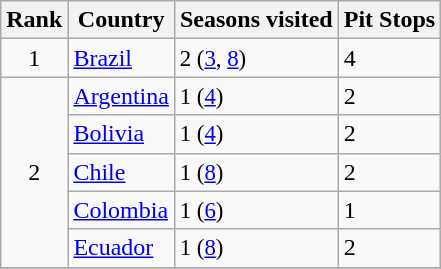<table class="wikitable">
<tr>
<th>Rank</th>
<th>Country</th>
<th>Seasons visited</th>
<th>Pit Stops</th>
</tr>
<tr>
<td style="text-align:center;">1</td>
<td><a href='#'>Brazil</a></td>
<td style="font-size:95%">2 (<a href='#'>3</a>, <a href='#'>8</a>)</td>
<td>4</td>
</tr>
<tr>
<td rowspan="5" style="text-align:center;">2</td>
<td><a href='#'>Argentina</a></td>
<td style="font-size:95%">1 (<a href='#'>4</a>)</td>
<td>2</td>
</tr>
<tr>
<td><a href='#'>Bolivia</a></td>
<td style="font-size:95%">1 (<a href='#'>4</a>)</td>
<td>2</td>
</tr>
<tr>
<td><a href='#'>Chile</a></td>
<td style="font-size:95%">1 (<a href='#'>8</a>)</td>
<td>2</td>
</tr>
<tr>
<td><a href='#'>Colombia</a></td>
<td style="font-size:95%">1 (<a href='#'>6</a>)</td>
<td>1</td>
</tr>
<tr>
<td><a href='#'>Ecuador</a></td>
<td style="font-size:95%">1 (<a href='#'>8</a>)</td>
<td>2</td>
</tr>
<tr>
</tr>
</table>
